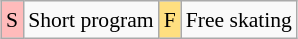<table class="wikitable" style="margin:0.5em auto; font-size:90%; line-height:1.25em;">
<tr>
<td bgcolor="#FFBBBB" align=center>S</td>
<td>Short program</td>
<td bgcolor="#FFDF80" align=center>F</td>
<td>Free skating</td>
</tr>
</table>
